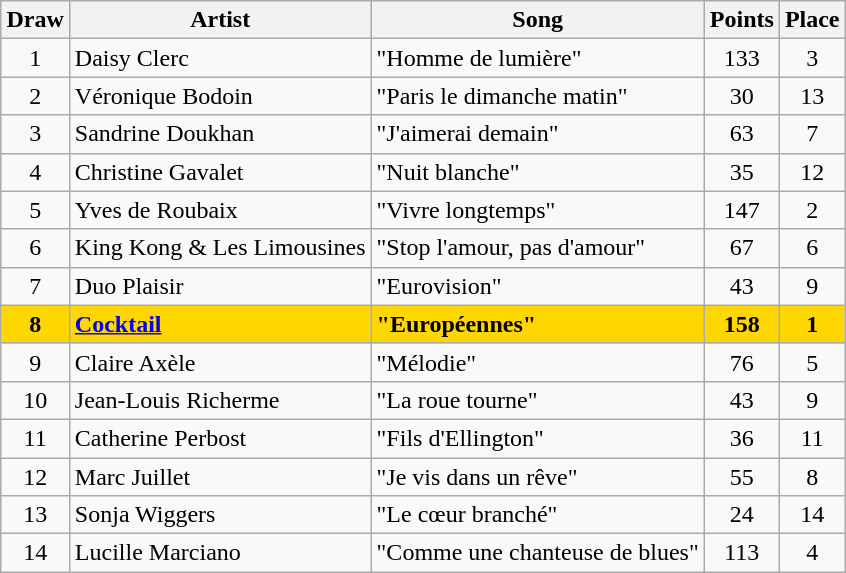<table class="sortable wikitable" style="margin: 1em auto 1em auto; text-align:center">
<tr>
<th>Draw</th>
<th>Artist</th>
<th>Song</th>
<th>Points</th>
<th>Place</th>
</tr>
<tr>
<td>1</td>
<td align="left">Daisy Clerc</td>
<td align="left">"Homme de lumière"</td>
<td>133</td>
<td>3</td>
</tr>
<tr>
<td>2</td>
<td align="left">Véronique Bodoin</td>
<td align="left">"Paris le dimanche matin"</td>
<td>30</td>
<td>13</td>
</tr>
<tr>
<td>3</td>
<td align="left">Sandrine Doukhan</td>
<td align="left">"J'aimerai demain"</td>
<td>63</td>
<td>7</td>
</tr>
<tr>
<td>4</td>
<td align="left">Christine Gavalet</td>
<td align="left">"Nuit blanche"</td>
<td>35</td>
<td>12</td>
</tr>
<tr>
<td>5</td>
<td align="left">Yves de Roubaix</td>
<td align="left">"Vivre longtemps"</td>
<td>147</td>
<td>2</td>
</tr>
<tr>
<td>6</td>
<td align="left">King Kong & Les Limousines</td>
<td align="left">"Stop l'amour, pas d'amour"</td>
<td>67</td>
<td>6</td>
</tr>
<tr>
<td>7</td>
<td align="left">Duo Plaisir</td>
<td align="left">"Eurovision"</td>
<td>43</td>
<td>9</td>
</tr>
<tr style="font-weight:bold; background:gold;">
<td>8</td>
<td align="left"><a href='#'>Cocktail</a></td>
<td align="left">"Européennes"</td>
<td>158</td>
<td>1</td>
</tr>
<tr>
<td>9</td>
<td align="left">Claire Axèle</td>
<td align="left">"Mélodie"</td>
<td>76</td>
<td>5</td>
</tr>
<tr>
<td>10</td>
<td align="left">Jean-Louis Richerme</td>
<td align="left">"La roue tourne"</td>
<td>43</td>
<td>9</td>
</tr>
<tr>
<td>11</td>
<td align="left">Catherine Perbost</td>
<td align="left">"Fils d'Ellington"</td>
<td>36</td>
<td>11</td>
</tr>
<tr>
<td>12</td>
<td align="left">Marc Juillet</td>
<td align="left">"Je vis dans un rêve"</td>
<td>55</td>
<td>8</td>
</tr>
<tr>
<td>13</td>
<td align="left">Sonja Wiggers</td>
<td align="left">"Le cœur branché"</td>
<td>24</td>
<td>14</td>
</tr>
<tr>
<td>14</td>
<td align="left">Lucille Marciano</td>
<td align="left">"Comme une chanteuse de blues"</td>
<td>113</td>
<td>4</td>
</tr>
</table>
